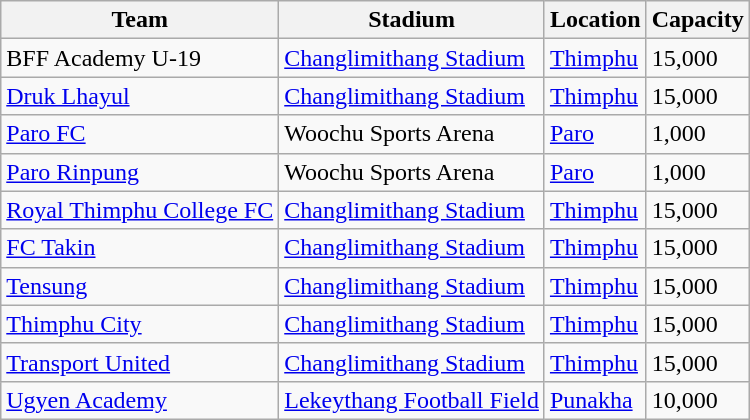<table class="wikitable">
<tr>
<th>Team</th>
<th>Stadium</th>
<th>Location</th>
<th>Capacity</th>
</tr>
<tr>
<td>BFF Academy U-19</td>
<td><a href='#'>Changlimithang Stadium</a></td>
<td><a href='#'>Thimphu</a></td>
<td>15,000</td>
</tr>
<tr>
<td><a href='#'>Druk Lhayul</a></td>
<td><a href='#'>Changlimithang Stadium</a></td>
<td><a href='#'>Thimphu</a></td>
<td>15,000</td>
</tr>
<tr>
<td><a href='#'>Paro FC</a></td>
<td>Woochu Sports Arena</td>
<td><a href='#'>Paro</a></td>
<td>1,000</td>
</tr>
<tr>
<td><a href='#'>Paro Rinpung</a></td>
<td>Woochu Sports Arena</td>
<td><a href='#'>Paro</a></td>
<td>1,000</td>
</tr>
<tr>
<td><a href='#'>Royal Thimphu College FC</a></td>
<td><a href='#'>Changlimithang Stadium</a></td>
<td><a href='#'>Thimphu</a></td>
<td>15,000</td>
</tr>
<tr>
<td><a href='#'>FC Takin</a></td>
<td><a href='#'>Changlimithang Stadium</a></td>
<td><a href='#'>Thimphu</a></td>
<td>15,000</td>
</tr>
<tr>
<td><a href='#'>Tensung</a></td>
<td><a href='#'>Changlimithang Stadium</a></td>
<td><a href='#'>Thimphu</a></td>
<td>15,000</td>
</tr>
<tr>
<td><a href='#'>Thimphu City</a></td>
<td><a href='#'>Changlimithang Stadium</a></td>
<td><a href='#'>Thimphu</a></td>
<td>15,000</td>
</tr>
<tr>
<td><a href='#'>Transport United</a></td>
<td><a href='#'>Changlimithang Stadium</a></td>
<td><a href='#'>Thimphu</a></td>
<td>15,000</td>
</tr>
<tr>
<td><a href='#'>Ugyen Academy</a></td>
<td><a href='#'>Lekeythang Football Field</a></td>
<td><a href='#'>Punakha</a></td>
<td>10,000</td>
</tr>
</table>
